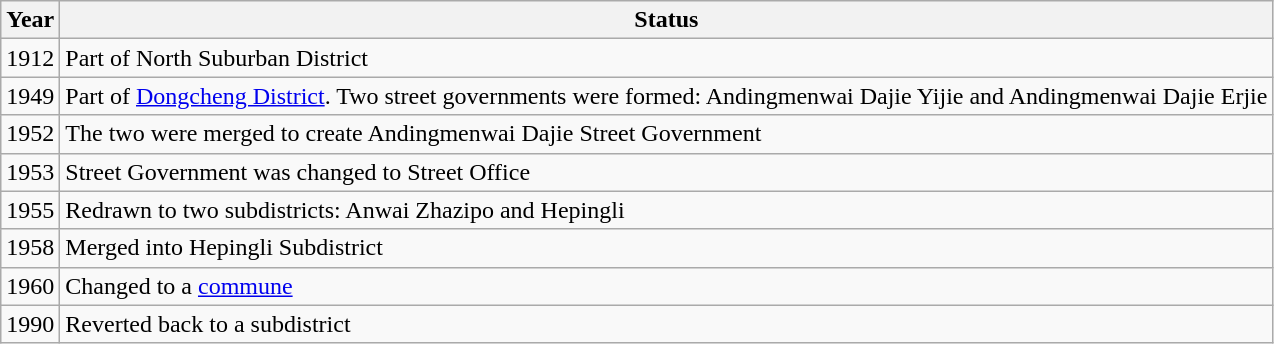<table class="wikitable">
<tr>
<th>Year</th>
<th>Status</th>
</tr>
<tr>
<td>1912</td>
<td>Part of North Suburban District</td>
</tr>
<tr>
<td>1949</td>
<td>Part of <a href='#'>Dongcheng District</a>. Two street governments were formed: Andingmenwai Dajie Yijie and Andingmenwai Dajie Erjie</td>
</tr>
<tr>
<td>1952</td>
<td>The two were merged to create Andingmenwai Dajie Street Government</td>
</tr>
<tr>
<td>1953</td>
<td>Street Government was changed to Street Office</td>
</tr>
<tr>
<td>1955</td>
<td>Redrawn to two subdistricts: Anwai Zhazipo and Hepingli</td>
</tr>
<tr>
<td>1958</td>
<td>Merged into Hepingli Subdistrict</td>
</tr>
<tr>
<td>1960</td>
<td>Changed to a <a href='#'>commune</a></td>
</tr>
<tr>
<td>1990</td>
<td>Reverted back to a subdistrict</td>
</tr>
</table>
